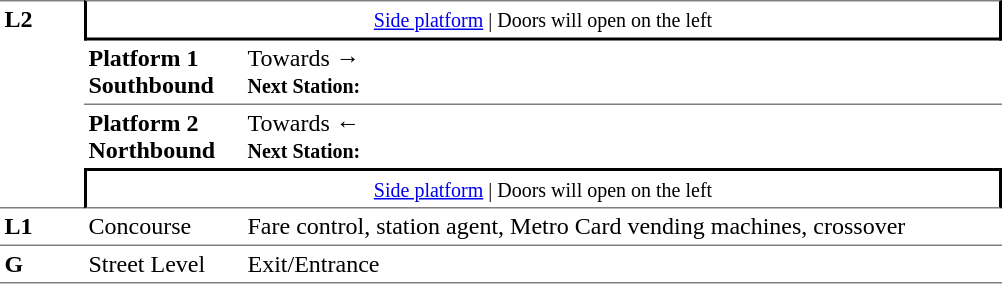<table table border=0 cellspacing=0 cellpadding=3>
<tr>
<td style="border-top:solid 1px grey;border-bottom:solid 1px grey;" width=50 rowspan=4 valign=top><strong>L2</strong></td>
<td style="border-top:solid 1px grey;border-right:solid 2px black;border-left:solid 2px black;border-bottom:solid 2px black;text-align:center;" colspan=2><small><a href='#'>Side platform</a> | Doors will open on the left </small></td>
</tr>
<tr>
<td style="border-bottom:solid 1px grey;" width=100><span><strong>Platform 1</strong><br><strong>Southbound</strong></span></td>
<td style="border-bottom:solid 1px grey;" width=500>Towards → <br><small><strong>Next Station:</strong> </small></td>
</tr>
<tr>
<td><span><strong>Platform 2</strong><br><strong>Northbound</strong></span></td>
<td><span></span>Towards ← <br><small><strong>Next Station:</strong> </small></td>
</tr>
<tr>
<td style="border-top:solid 2px black;border-right:solid 2px black;border-left:solid 2px black;border-bottom:solid 1px grey;" colspan=2  align=center><small><a href='#'>Side platform</a> | Doors will open on the left </small></td>
</tr>
<tr>
<td valign=top><strong>L1</strong></td>
<td valign=top>Concourse</td>
<td valign=top>Fare control, station agent, Metro Card vending machines, crossover</td>
</tr>
<tr>
<td style="border-bottom:solid 1px grey;border-top:solid 1px grey;" width=50 valign=top><strong>G</strong></td>
<td style="border-top:solid 1px grey;border-bottom:solid 1px grey;" width=100 valign=top>Street Level</td>
<td style="border-top:solid 1px grey;border-bottom:solid 1px grey;" width=500 valign=top>Exit/Entrance</td>
</tr>
</table>
